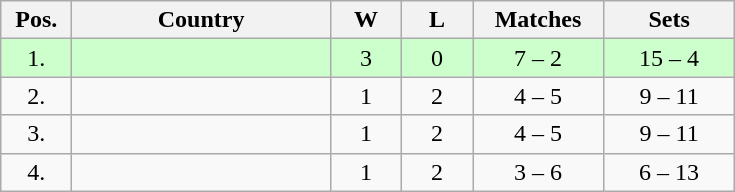<table class="wikitable" style="text-align:center;">
<tr>
<th width=40>Pos.</th>
<th width=165>Country</th>
<th width=40>W</th>
<th width=40>L</th>
<th width=80>Matches</th>
<th width=80>Sets</th>
</tr>
<tr style="background:#ccffcc;">
<td>1.</td>
<td style="text-align:left;"></td>
<td>3</td>
<td>0</td>
<td>7 – 2</td>
<td>15 – 4</td>
</tr>
<tr>
<td>2.</td>
<td style="text-align:left;"></td>
<td>1</td>
<td>2</td>
<td>4 – 5</td>
<td>9 – 11</td>
</tr>
<tr>
<td>3.</td>
<td style="text-align:left;"></td>
<td>1</td>
<td>2</td>
<td>4 – 5</td>
<td>9 – 11</td>
</tr>
<tr>
<td>4.</td>
<td style="text-align:left;"></td>
<td>1</td>
<td>2</td>
<td>3 – 6</td>
<td>6 – 13</td>
</tr>
</table>
